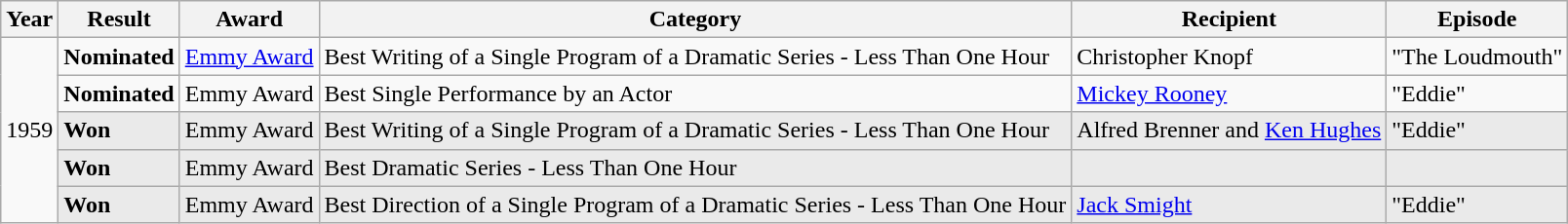<table class="wikitable">
<tr>
<th>Year</th>
<th>Result</th>
<th>Award</th>
<th>Category</th>
<th>Recipient</th>
<th>Episode</th>
</tr>
<tr>
<td rowspan=5>1959</td>
<td><strong>Nominated</strong></td>
<td><a href='#'>Emmy Award</a></td>
<td>Best Writing of a Single Program of a Dramatic Series - Less Than One Hour</td>
<td>Christopher Knopf</td>
<td>"The Loudmouth"</td>
</tr>
<tr>
<td><strong>Nominated</strong></td>
<td>Emmy Award</td>
<td>Best Single Performance by an Actor</td>
<td><a href='#'>Mickey Rooney</a></td>
<td>"Eddie"</td>
</tr>
<tr style="background-color: #EAEAEA;" |>
<td><strong>Won</strong></td>
<td>Emmy Award</td>
<td>Best Writing of a Single Program of a Dramatic Series - Less Than One Hour</td>
<td>Alfred Brenner and <a href='#'>Ken Hughes</a></td>
<td>"Eddie"</td>
</tr>
<tr style="background-color: #EAEAEA;" |>
<td><strong>Won</strong></td>
<td>Emmy Award</td>
<td>Best Dramatic Series - Less Than One Hour</td>
<td></td>
<td></td>
</tr>
<tr style="background-color: #EAEAEA;" |>
<td><strong>Won</strong></td>
<td>Emmy Award</td>
<td>Best Direction of a Single Program of a Dramatic Series - Less Than One Hour</td>
<td><a href='#'>Jack Smight</a></td>
<td>"Eddie"</td>
</tr>
</table>
